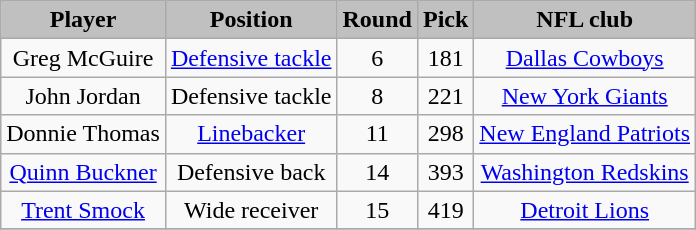<table class="wikitable" style="text-align:center;">
<tr style="background:#C0C0C0;">
<td><strong>Player</strong></td>
<td><strong>Position</strong></td>
<td><strong>Round</strong></td>
<td><strong>Pick</strong></td>
<td><strong>NFL club</strong></td>
</tr>
<tr align="center" bgcolor="">
<td>Greg McGuire</td>
<td><a href='#'>Defensive tackle</a></td>
<td>6</td>
<td>181</td>
<td><a href='#'>Dallas Cowboys</a></td>
</tr>
<tr align="center" bgcolor="">
<td>John Jordan</td>
<td>Defensive tackle</td>
<td>8</td>
<td>221</td>
<td><a href='#'>New York Giants</a></td>
</tr>
<tr align="center" bgcolor="">
<td>Donnie Thomas</td>
<td><a href='#'>Linebacker</a></td>
<td>11</td>
<td>298</td>
<td><a href='#'>New England Patriots</a></td>
</tr>
<tr align="center" bgcolor="">
<td><a href='#'>Quinn Buckner</a></td>
<td>Defensive back</td>
<td>14</td>
<td>393</td>
<td><a href='#'>Washington Redskins</a></td>
</tr>
<tr align="center" bgcolor="">
<td><a href='#'>Trent Smock</a></td>
<td>Wide receiver</td>
<td>15</td>
<td>419</td>
<td><a href='#'>Detroit Lions</a></td>
</tr>
<tr align="center" bgcolor="">
</tr>
</table>
